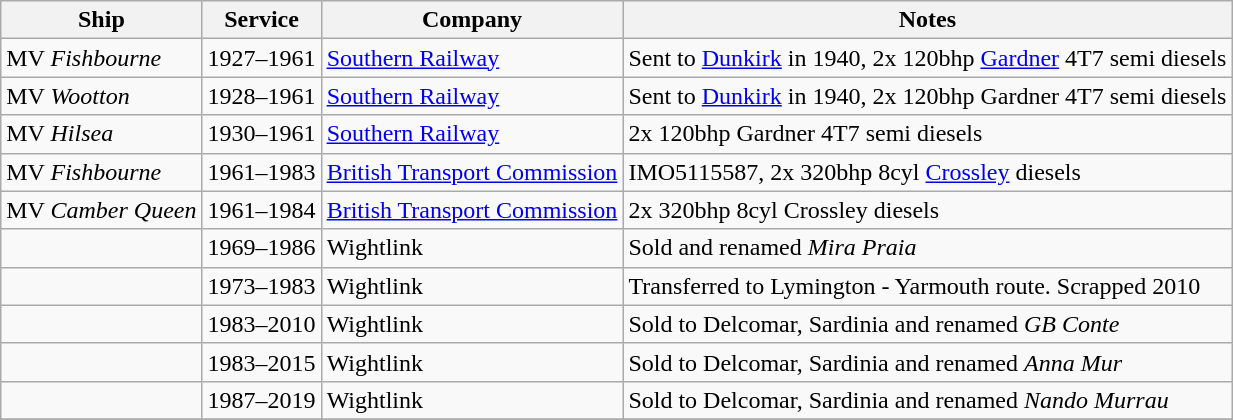<table class="wikitable">
<tr>
<th>Ship</th>
<th>Service</th>
<th>Company</th>
<th>Notes</th>
</tr>
<tr>
<td>MV <em>Fishbourne</em></td>
<td>1927–1961</td>
<td><a href='#'>Southern Railway</a></td>
<td>Sent to <a href='#'>Dunkirk</a> in 1940, 2x 120bhp <a href='#'>Gardner</a> 4T7 semi diesels</td>
</tr>
<tr>
<td>MV <em>Wootton</em></td>
<td>1928–1961</td>
<td><a href='#'>Southern Railway</a></td>
<td>Sent to <a href='#'>Dunkirk</a> in 1940, 2x 120bhp Gardner 4T7 semi diesels</td>
</tr>
<tr>
<td>MV <em>Hilsea</em></td>
<td>1930–1961</td>
<td><a href='#'>Southern Railway</a></td>
<td>2x 120bhp Gardner 4T7 semi diesels</td>
</tr>
<tr>
<td>MV <em>Fishbourne</em></td>
<td>1961–1983</td>
<td><a href='#'>British Transport Commission</a></td>
<td>IMO5115587, 2x 320bhp 8cyl <a href='#'>Crossley</a> diesels</td>
</tr>
<tr>
<td>MV <em>Camber Queen</em></td>
<td>1961–1984</td>
<td><a href='#'>British Transport Commission</a></td>
<td>2x 320bhp 8cyl Crossley diesels</td>
</tr>
<tr>
<td></td>
<td>1969–1986</td>
<td>Wightlink</td>
<td>Sold and renamed <em>Mira Praia</em></td>
</tr>
<tr>
<td></td>
<td>1973–1983</td>
<td>Wightlink</td>
<td>Transferred to Lymington - Yarmouth route. Scrapped 2010</td>
</tr>
<tr>
<td></td>
<td>1983–2010</td>
<td>Wightlink</td>
<td>Sold to Delcomar, Sardinia and renamed <em>GB Conte</em></td>
</tr>
<tr>
<td></td>
<td>1983–2015</td>
<td>Wightlink</td>
<td>Sold to Delcomar, Sardinia and renamed <em>Anna Mur</em></td>
</tr>
<tr>
<td></td>
<td>1987–2019</td>
<td>Wightlink</td>
<td>Sold to Delcomar, Sardinia and renamed <em>Nando Murrau</em></td>
</tr>
<tr>
</tr>
</table>
